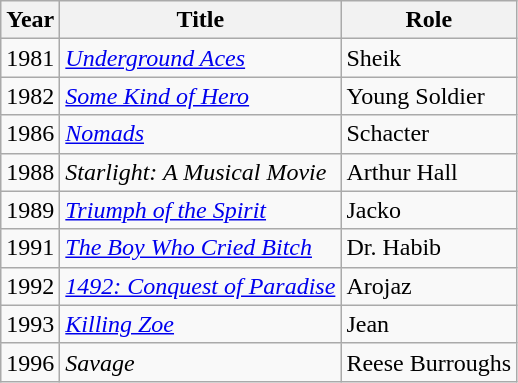<table class="wikitable sortable">
<tr>
<th>Year</th>
<th>Title</th>
<th>Role</th>
</tr>
<tr>
<td>1981</td>
<td><em><a href='#'>Underground Aces</a></em></td>
<td>Sheik</td>
</tr>
<tr>
<td>1982</td>
<td><em><a href='#'>Some Kind of Hero</a></em></td>
<td>Young Soldier</td>
</tr>
<tr>
<td>1986</td>
<td><em><a href='#'>Nomads</a></em></td>
<td>Schacter</td>
</tr>
<tr>
<td>1988</td>
<td><em>Starlight: A Musical Movie</em></td>
<td>Arthur Hall</td>
</tr>
<tr>
<td>1989</td>
<td><em><a href='#'>Triumph of the Spirit</a></em></td>
<td>Jacko</td>
</tr>
<tr>
<td>1991</td>
<td><em><a href='#'>The Boy Who Cried Bitch</a></em></td>
<td>Dr. Habib</td>
</tr>
<tr>
<td>1992</td>
<td><em><a href='#'>1492: Conquest of Paradise</a></em></td>
<td>Arojaz</td>
</tr>
<tr>
<td>1993</td>
<td><em><a href='#'>Killing Zoe</a></em></td>
<td>Jean</td>
</tr>
<tr>
<td>1996</td>
<td><em>Savage</em></td>
<td>Reese Burroughs</td>
</tr>
</table>
